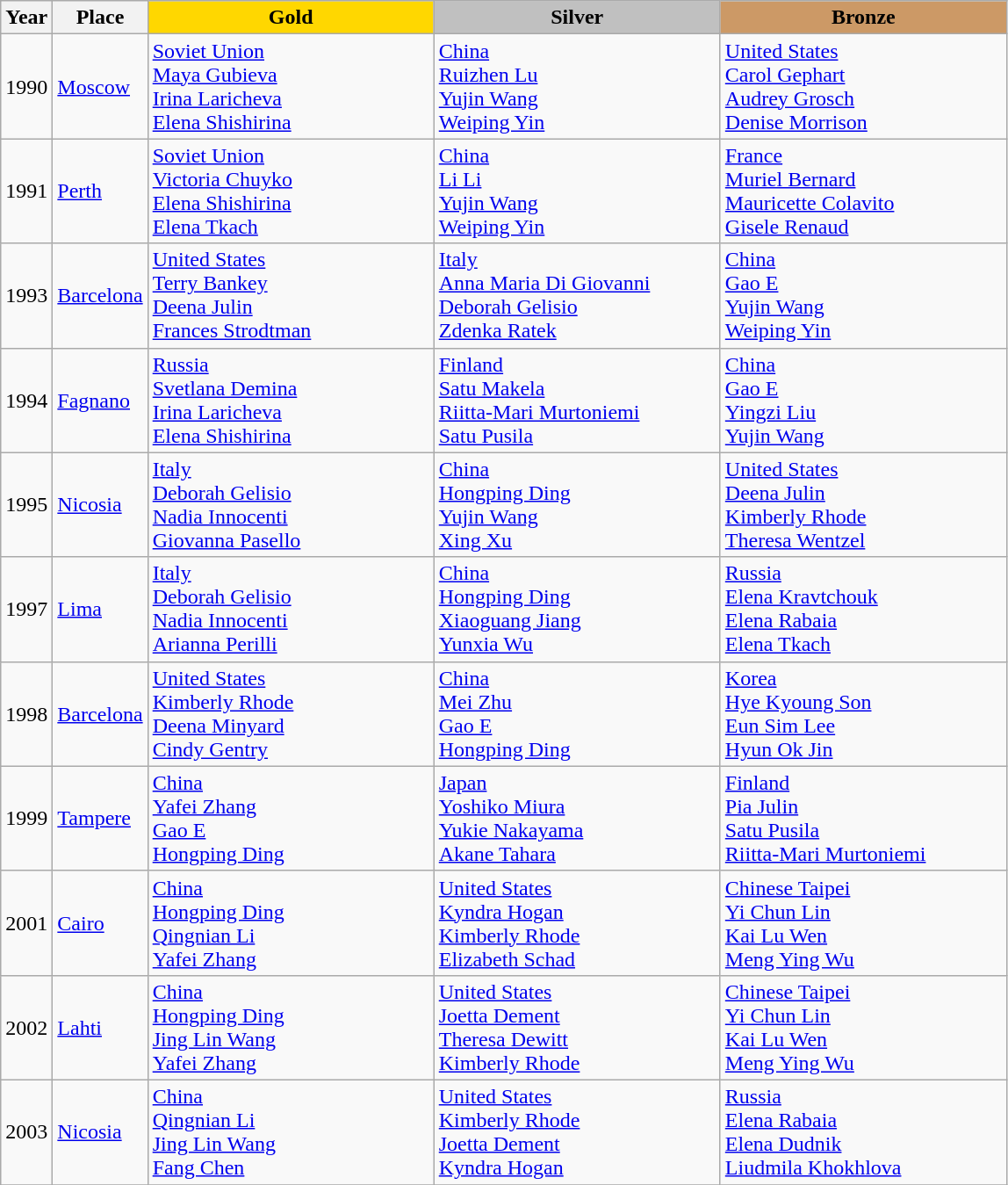<table class="wikitable">
<tr>
<th>Year</th>
<th>Place</th>
<th style="background:gold"    width="210">Gold</th>
<th style="background:silver"  width="210">Silver</th>
<th style="background:#cc9966" width="210">Bronze</th>
</tr>
<tr>
<td>1990</td>
<td> <a href='#'>Moscow</a></td>
<td> <a href='#'>Soviet Union</a><br><a href='#'>Maya Gubieva</a><br><a href='#'>Irina Laricheva</a><br><a href='#'>Elena Shishirina</a></td>
<td> <a href='#'>China</a><br><a href='#'>Ruizhen Lu</a><br><a href='#'>Yujin Wang</a><br><a href='#'>Weiping Yin</a></td>
<td> <a href='#'>United States</a><br><a href='#'>Carol Gephart</a><br><a href='#'>Audrey Grosch</a><br><a href='#'>Denise Morrison</a></td>
</tr>
<tr>
<td>1991</td>
<td> <a href='#'>Perth</a></td>
<td> <a href='#'>Soviet Union</a><br><a href='#'>Victoria Chuyko</a><br><a href='#'>Elena Shishirina</a><br><a href='#'>Elena Tkach</a></td>
<td> <a href='#'>China</a><br><a href='#'>Li Li</a><br><a href='#'>Yujin Wang</a><br><a href='#'>Weiping Yin</a></td>
<td> <a href='#'>France</a><br><a href='#'>Muriel Bernard</a><br><a href='#'>Mauricette Colavito</a><br><a href='#'>Gisele Renaud</a></td>
</tr>
<tr>
<td>1993</td>
<td> <a href='#'>Barcelona</a></td>
<td> <a href='#'>United States</a><br><a href='#'>Terry Bankey</a><br><a href='#'>Deena Julin</a><br><a href='#'>Frances Strodtman</a></td>
<td> <a href='#'>Italy</a><br><a href='#'>Anna Maria Di Giovanni</a><br><a href='#'>Deborah Gelisio</a><br><a href='#'>Zdenka Ratek</a></td>
<td><a href='#'>China</a><br><a href='#'>Gao E</a><br><a href='#'>Yujin Wang</a><br><a href='#'>Weiping Yin</a></td>
</tr>
<tr>
<td>1994</td>
<td> <a href='#'>Fagnano</a></td>
<td> <a href='#'>Russia</a><br><a href='#'>Svetlana Demina</a><br><a href='#'>Irina Laricheva</a><br><a href='#'>Elena Shishirina</a></td>
<td> <a href='#'>Finland</a><br><a href='#'>Satu Makela</a><br><a href='#'>Riitta-Mari Murtoniemi</a><br><a href='#'>Satu Pusila</a></td>
<td> <a href='#'>China</a><br><a href='#'>Gao E</a><br><a href='#'>Yingzi Liu</a><br><a href='#'>Yujin Wang</a></td>
</tr>
<tr>
<td>1995</td>
<td> <a href='#'>Nicosia</a></td>
<td> <a href='#'>Italy</a><br><a href='#'>Deborah Gelisio</a><br><a href='#'>Nadia Innocenti</a><br><a href='#'>Giovanna Pasello</a></td>
<td> <a href='#'>China</a><br><a href='#'>Hongping Ding</a><br><a href='#'>Yujin Wang</a><br><a href='#'>Xing Xu</a></td>
<td> <a href='#'>United States</a><br><a href='#'>Deena Julin</a><br><a href='#'>Kimberly Rhode</a><br><a href='#'>Theresa Wentzel</a></td>
</tr>
<tr>
<td>1997</td>
<td> <a href='#'>Lima</a></td>
<td> <a href='#'>Italy</a><br><a href='#'>Deborah Gelisio</a><br><a href='#'>Nadia Innocenti</a><br><a href='#'>Arianna Perilli</a></td>
<td> <a href='#'>China</a><br><a href='#'>Hongping Ding</a><br><a href='#'>Xiaoguang Jiang</a><br><a href='#'>Yunxia Wu</a></td>
<td> <a href='#'>Russia</a><br><a href='#'>Elena Kravtchouk</a><br><a href='#'>Elena Rabaia</a><br><a href='#'>Elena Tkach</a></td>
</tr>
<tr>
<td>1998</td>
<td> <a href='#'>Barcelona</a></td>
<td> <a href='#'>United States</a><br><a href='#'>Kimberly Rhode</a><br><a href='#'>Deena Minyard</a><br><a href='#'>Cindy Gentry</a></td>
<td> <a href='#'>China</a><br><a href='#'>Mei Zhu</a><br><a href='#'>Gao E</a><br><a href='#'>Hongping Ding</a></td>
<td> <a href='#'>Korea</a><br><a href='#'>Hye Kyoung Son</a><br><a href='#'>Eun Sim Lee</a><br><a href='#'>Hyun Ok Jin</a></td>
</tr>
<tr>
<td>1999</td>
<td> <a href='#'>Tampere</a></td>
<td> <a href='#'>China</a><br><a href='#'>Yafei Zhang</a><br><a href='#'>Gao E</a><br><a href='#'>Hongping Ding</a></td>
<td> <a href='#'>Japan</a><br><a href='#'>Yoshiko Miura</a><br><a href='#'>Yukie Nakayama</a><br><a href='#'>Akane Tahara</a></td>
<td> <a href='#'>Finland</a><br><a href='#'>Pia Julin</a><br><a href='#'>Satu Pusila</a><br><a href='#'>Riitta-Mari Murtoniemi</a></td>
</tr>
<tr>
<td>2001</td>
<td> <a href='#'>Cairo</a></td>
<td> <a href='#'>China</a><br><a href='#'>Hongping Ding</a><br><a href='#'>Qingnian Li</a><br><a href='#'>Yafei Zhang</a></td>
<td> <a href='#'>United States</a><br><a href='#'>Kyndra Hogan</a><br><a href='#'>Kimberly Rhode</a><br><a href='#'>Elizabeth Schad</a></td>
<td> <a href='#'>Chinese Taipei</a><br><a href='#'>Yi Chun Lin</a><br><a href='#'>Kai Lu Wen</a><br><a href='#'>Meng Ying Wu</a></td>
</tr>
<tr>
<td>2002</td>
<td> <a href='#'>Lahti</a></td>
<td> <a href='#'>China</a><br><a href='#'>Hongping Ding</a><br><a href='#'>Jing Lin Wang</a><br><a href='#'>Yafei Zhang</a></td>
<td> <a href='#'>United States</a><br><a href='#'>Joetta Dement</a><br><a href='#'>Theresa Dewitt</a><br><a href='#'>Kimberly Rhode</a></td>
<td> <a href='#'>Chinese Taipei</a><br><a href='#'>Yi Chun Lin</a><br><a href='#'>Kai Lu Wen</a><br><a href='#'>Meng Ying Wu</a></td>
</tr>
<tr>
<td>2003</td>
<td> <a href='#'>Nicosia</a></td>
<td> <a href='#'>China</a><br><a href='#'>Qingnian Li</a><br><a href='#'>Jing Lin Wang</a><br><a href='#'>Fang Chen</a></td>
<td> <a href='#'>United States</a><br><a href='#'>Kimberly Rhode</a><br><a href='#'>Joetta Dement</a><br><a href='#'>Kyndra Hogan</a></td>
<td> <a href='#'>Russia</a><br><a href='#'>Elena Rabaia</a><br><a href='#'>Elena Dudnik</a><br><a href='#'>Liudmila Khokhlova</a></td>
</tr>
<tr>
</tr>
</table>
